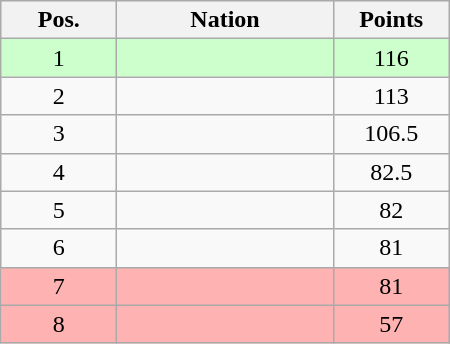<table class="wikitable gauche" cellspacing="1" style="width:300px;">
<tr style="background:#efefef; text-align:center;">
<th style="width:70px;">Pos.</th>
<th>Nation</th>
<th style="width:70px;">Points</th>
</tr>
<tr style="vertical-align:top; text-align:center; background:#ccffcc;">
<td>1</td>
<td style="text-align:left;"></td>
<td>116</td>
</tr>
<tr style="vertical-align:top; text-align:center">
<td>2</td>
<td style="text-align:left;"></td>
<td>113</td>
</tr>
<tr style="vertical-align:top; text-align:center">
<td>3</td>
<td style="text-align:left;"></td>
<td>106.5</td>
</tr>
<tr style="vertical-align:top; text-align:center">
<td>4</td>
<td style="text-align:left;"></td>
<td>82.5</td>
</tr>
<tr style="vertical-align:top; text-align:center">
<td>5</td>
<td style="text-align:left;"></td>
<td>82</td>
</tr>
<tr style="vertical-align:top; text-align:center">
<td>6</td>
<td style="text-align:left;"></td>
<td>81</td>
</tr>
<tr style="vertical-align:top; text-align:center; background:#ffb2b2;">
<td>7</td>
<td style="text-align:left;"></td>
<td>81</td>
</tr>
<tr style="vertical-align:top; text-align:center; background:#ffb2b2;">
<td>8</td>
<td style="text-align:left;"></td>
<td>57</td>
</tr>
</table>
